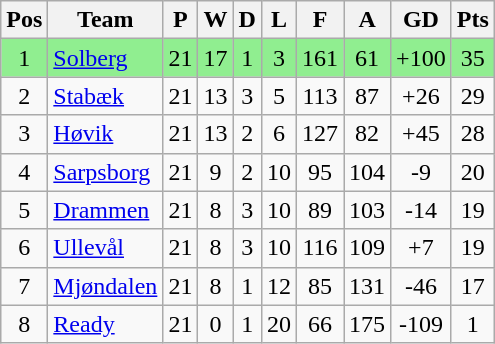<table class="wikitable sortable" style="text-align: center;">
<tr>
<th>Pos</th>
<th>Team</th>
<th>P</th>
<th>W</th>
<th>D</th>
<th>L</th>
<th>F</th>
<th>A</th>
<th>GD</th>
<th>Pts</th>
</tr>
<tr style="background:#90EE90;">
<td>1</td>
<td align="left"><a href='#'>Solberg</a></td>
<td>21</td>
<td>17</td>
<td>1</td>
<td>3</td>
<td>161</td>
<td>61</td>
<td>+100</td>
<td>35</td>
</tr>
<tr>
<td>2</td>
<td align="left"><a href='#'>Stabæk</a></td>
<td>21</td>
<td>13</td>
<td>3</td>
<td>5</td>
<td>113</td>
<td>87</td>
<td>+26</td>
<td>29</td>
</tr>
<tr>
<td>3</td>
<td align="left"><a href='#'>Høvik</a></td>
<td>21</td>
<td>13</td>
<td>2</td>
<td>6</td>
<td>127</td>
<td>82</td>
<td>+45</td>
<td>28</td>
</tr>
<tr>
<td>4</td>
<td align="left"><a href='#'>Sarpsborg</a></td>
<td>21</td>
<td>9</td>
<td>2</td>
<td>10</td>
<td>95</td>
<td>104</td>
<td>-9</td>
<td>20</td>
</tr>
<tr>
<td>5</td>
<td align="left"><a href='#'>Drammen</a></td>
<td>21</td>
<td>8</td>
<td>3</td>
<td>10</td>
<td>89</td>
<td>103</td>
<td>-14</td>
<td>19</td>
</tr>
<tr>
<td>6</td>
<td align="left"><a href='#'>Ullevål</a></td>
<td>21</td>
<td>8</td>
<td>3</td>
<td>10</td>
<td>116</td>
<td>109</td>
<td>+7</td>
<td>19</td>
</tr>
<tr>
<td>7</td>
<td align="left"><a href='#'>Mjøndalen</a></td>
<td>21</td>
<td>8</td>
<td>1</td>
<td>12</td>
<td>85</td>
<td>131</td>
<td>-46</td>
<td>17</td>
</tr>
<tr>
<td>8</td>
<td align="left"><a href='#'>Ready</a></td>
<td>21</td>
<td>0</td>
<td>1</td>
<td>20</td>
<td>66</td>
<td>175</td>
<td>-109</td>
<td>1</td>
</tr>
</table>
